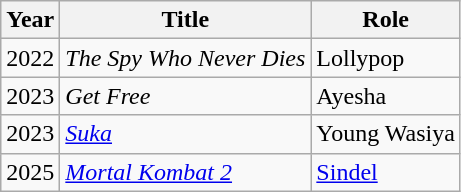<table class="wikitable sortable">
<tr>
<th>Year</th>
<th>Title</th>
<th>Role</th>
</tr>
<tr>
<td>2022</td>
<td><em>The Spy Who Never Dies</em></td>
<td>Lollypop</td>
</tr>
<tr>
<td>2023</td>
<td><em>Get Free</em></td>
<td>Ayesha</td>
</tr>
<tr>
<td>2023</td>
<td><em><a href='#'>Suka</a></em></td>
<td>Young Wasiya</td>
</tr>
<tr>
<td>2025</td>
<td><em><a href='#'>Mortal Kombat 2</a></em></td>
<td><a href='#'>Sindel</a></td>
</tr>
</table>
